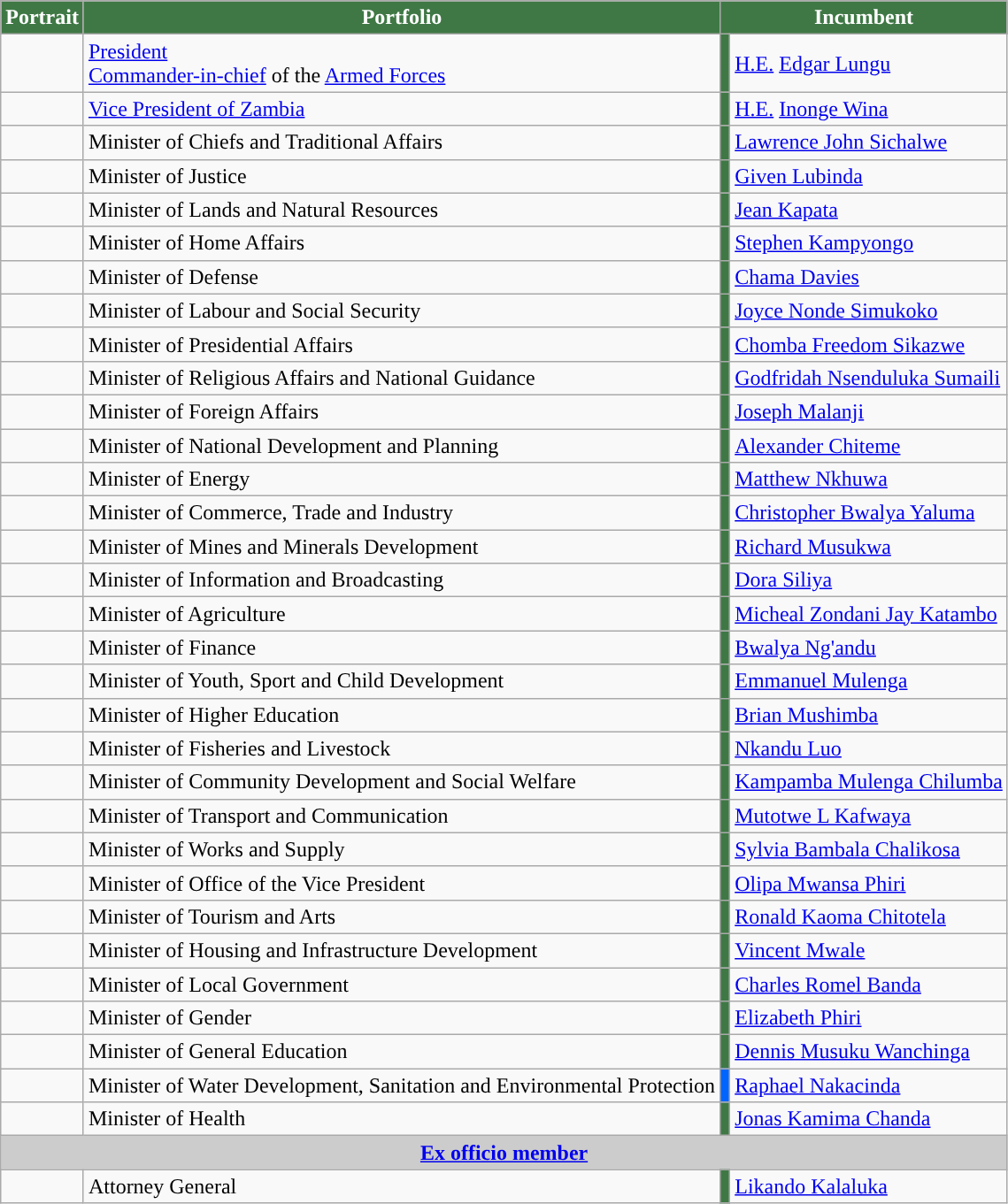<table class="wikitable">
<tr>
<th style="background-color:#3f7845;color: white">Portrait</th>
<th style="background-color:#3f7845;color: white">Portfolio</th>
<th colspan=2 style="background-color:#3f7845;color: white">Incumbent</th>
</tr>
<tr>
<td></td>
<td><a href='#'>President</a><br><a href='#'>Commander-in-chief</a> of the <a href='#'>Armed Forces</a></td>
<td style="background:#3f7845"></td>
<td {{small><a href='#'>H.E.</a> <a href='#'>Edgar Lungu</a></td>
</tr>
<tr>
<td></td>
<td><a href='#'>Vice President of Zambia</a></td>
<td style="background:#3f7845"></td>
<td {{small><a href='#'>H.E.</a> <a href='#'>Inonge Wina</a></td>
</tr>
<tr>
<td></td>
<td>Minister of Chiefs and Traditional Affairs</td>
<td style="background:#3f7845"></td>
<td><a href='#'>Lawrence John Sichalwe</a></td>
</tr>
<tr>
<td></td>
<td>Minister of Justice</td>
<td style="background:#3f7845"></td>
<td><a href='#'>Given Lubinda</a></td>
</tr>
<tr>
<td></td>
<td>Minister of Lands and Natural Resources</td>
<td style="background:#3f7845"></td>
<td><a href='#'>Jean Kapata</a></td>
</tr>
<tr>
<td></td>
<td>Minister of Home Affairs</td>
<td style="background:#3f7845"></td>
<td><a href='#'>Stephen Kampyongo</a></td>
</tr>
<tr>
<td></td>
<td>Minister of Defense</td>
<td style="background:#3f7845"></td>
<td><a href='#'>Chama Davies</a></td>
</tr>
<tr>
<td></td>
<td>Minister of Labour and Social Security</td>
<td style="background:#3f7845"></td>
<td><a href='#'>Joyce Nonde Simukoko</a></td>
</tr>
<tr>
<td></td>
<td>Minister of Presidential Affairs</td>
<td style="background:#3f7845"></td>
<td><a href='#'>Chomba Freedom Sikazwe</a></td>
</tr>
<tr>
<td></td>
<td>Minister of Religious Affairs and National Guidance</td>
<td style="background:#3f7845"></td>
<td><a href='#'>Godfridah Nsenduluka Sumaili</a></td>
</tr>
<tr>
<td></td>
<td>Minister of Foreign Affairs</td>
<td style="background:#3f7845"></td>
<td><a href='#'>Joseph Malanji</a></td>
</tr>
<tr>
<td></td>
<td>Minister of National Development and Planning</td>
<td style="background:#3f7845"></td>
<td><a href='#'>Alexander Chiteme</a></td>
</tr>
<tr>
<td></td>
<td>Minister of Energy</td>
<td style="background:#3f7845"></td>
<td><a href='#'>Matthew Nkhuwa</a></td>
</tr>
<tr>
<td></td>
<td>Minister of Commerce, Trade and Industry</td>
<td style="background:#3f7845"></td>
<td><a href='#'>Christopher Bwalya Yaluma</a></td>
</tr>
<tr>
<td></td>
<td>Minister of Mines and Minerals Development</td>
<td style="background:#3f7845"></td>
<td><a href='#'>Richard Musukwa</a></td>
</tr>
<tr>
<td></td>
<td>Minister of Information and Broadcasting</td>
<td style="background:#3f7845"></td>
<td><a href='#'>Dora Siliya</a></td>
</tr>
<tr>
<td></td>
<td>Minister of Agriculture</td>
<td style="background:#3f7845"></td>
<td><a href='#'>Micheal Zondani Jay Katambo</a></td>
</tr>
<tr>
<td></td>
<td>Minister of Finance</td>
<td style="background:#3f7845"></td>
<td><a href='#'>Bwalya Ng'andu</a></td>
</tr>
<tr>
<td></td>
<td>Minister of Youth, Sport and Child Development</td>
<td style="background:#3f7845"></td>
<td><a href='#'>Emmanuel Mulenga</a></td>
</tr>
<tr>
<td></td>
<td>Minister of Higher Education</td>
<td style="background:#3f7845"></td>
<td><a href='#'>Brian Mushimba</a></td>
</tr>
<tr>
<td></td>
<td>Minister of Fisheries and Livestock</td>
<td style="background:#3f7845"></td>
<td><a href='#'>Nkandu Luo</a></td>
</tr>
<tr>
<td></td>
<td>Minister of Community Development and Social Welfare</td>
<td style="background:#3f7845"></td>
<td><a href='#'>Kampamba Mulenga Chilumba</a></td>
</tr>
<tr>
<td></td>
<td>Minister of Transport and Communication</td>
<td style="background:#3f7845"></td>
<td><a href='#'>Mutotwe L Kafwaya</a></td>
</tr>
<tr>
<td></td>
<td>Minister of Works and Supply</td>
<td style="background:#3f7845"></td>
<td><a href='#'>Sylvia Bambala Chalikosa</a></td>
</tr>
<tr>
<td></td>
<td>Minister of Office of the Vice President</td>
<td style="background:#3f7845"></td>
<td><a href='#'>Olipa Mwansa Phiri</a></td>
</tr>
<tr>
<td></td>
<td>Minister of Tourism and Arts</td>
<td style="background:#3f7845"></td>
<td><a href='#'>Ronald Kaoma Chitotela</a></td>
</tr>
<tr>
<td></td>
<td>Minister of Housing and Infrastructure Development</td>
<td style="background:#3f7845"></td>
<td><a href='#'>Vincent Mwale</a></td>
</tr>
<tr>
<td></td>
<td>Minister of Local Government</td>
<td style="background:#3f7845"></td>
<td><a href='#'>Charles Romel Banda</a></td>
</tr>
<tr>
<td></td>
<td>Minister of Gender</td>
<td style="background:#3f7845"></td>
<td><a href='#'>Elizabeth Phiri</a></td>
</tr>
<tr>
<td></td>
<td>Minister of General Education</td>
<td style="background:#3f7845"></td>
<td><a href='#'>Dennis Musuku Wanchinga</a></td>
</tr>
<tr>
<td></td>
<td>Minister of Water Development, Sanitation and Environmental Protection</td>
<td style="background:#0064ff"></td>
<td><a href='#'>Raphael Nakacinda</a></td>
</tr>
<tr>
<td></td>
<td>Minister of Health</td>
<td style="background:#3f7845"></td>
<td><a href='#'>Jonas Kamima Chanda</a></td>
</tr>
<tr>
<td style="background:#cccccc;text-align:center;" colspan="4"><strong><a href='#'>Ex officio member</a></strong></td>
</tr>
<tr>
<td></td>
<td>Attorney General</td>
<td style="background:#3f7845"></td>
<td><a href='#'>Likando Kalaluka</a></td>
</tr>
</table>
